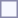<table style="border:1px solid #8888aa; background:#f7f8ff; padding:5px; font-size:95%; margin:0 12px 12px 0;">
</table>
